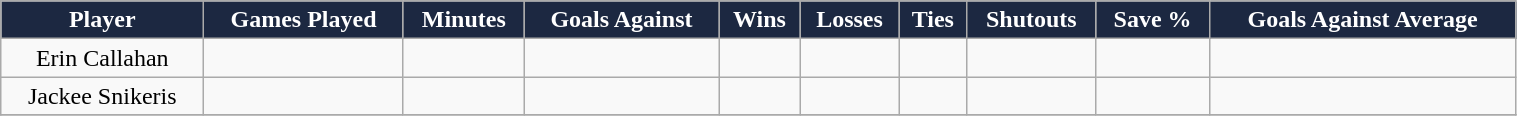<table class="wikitable" width="80%">
<tr align="center"  style="background:#1c2841;color:#FFFFFF;">
<td><strong>Player</strong></td>
<td><strong>Games Played</strong></td>
<td><strong>Minutes</strong></td>
<td><strong>Goals Against</strong></td>
<td><strong>Wins</strong></td>
<td><strong>Losses</strong></td>
<td><strong>Ties</strong></td>
<td><strong>Shutouts</strong></td>
<td><strong>Save %</strong></td>
<td><strong>Goals Against Average</strong></td>
</tr>
<tr align="center" bgcolor="">
<td>Erin Callahan</td>
<td></td>
<td></td>
<td></td>
<td></td>
<td></td>
<td></td>
<td></td>
<td></td>
<td></td>
</tr>
<tr align="center" bgcolor="">
<td>Jackee Snikeris</td>
<td></td>
<td></td>
<td></td>
<td></td>
<td></td>
<td></td>
<td></td>
<td></td>
<td></td>
</tr>
<tr align="center" bgcolor="">
</tr>
</table>
